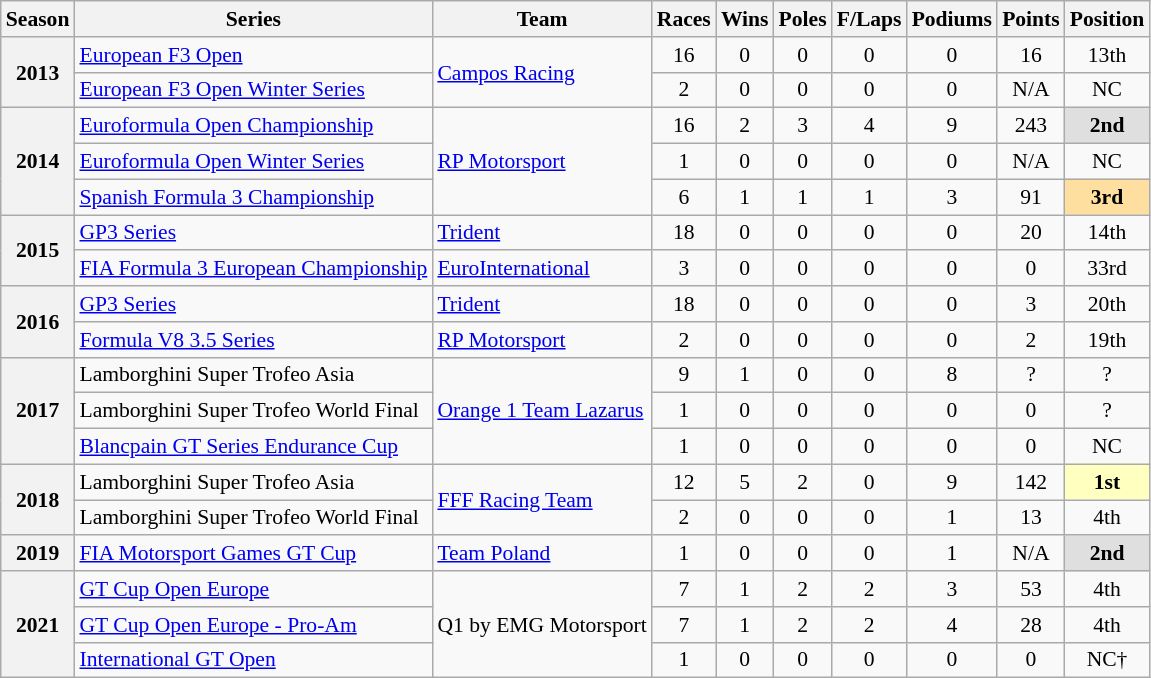<table class="wikitable" style="font-size: 90%; text-align:center">
<tr>
<th>Season</th>
<th>Series</th>
<th>Team</th>
<th>Races</th>
<th>Wins</th>
<th>Poles</th>
<th>F/Laps</th>
<th>Podiums</th>
<th>Points</th>
<th>Position</th>
</tr>
<tr>
<th rowspan=2>2013</th>
<td align=left><a href='#'>European F3 Open</a></td>
<td align=left rowspan=2><a href='#'>Campos Racing</a></td>
<td>16</td>
<td>0</td>
<td>0</td>
<td>0</td>
<td>0</td>
<td>16</td>
<td>13th</td>
</tr>
<tr>
<td align=left><a href='#'>European F3 Open Winter Series</a></td>
<td>2</td>
<td>0</td>
<td>0</td>
<td>0</td>
<td>0</td>
<td>N/A</td>
<td>NC</td>
</tr>
<tr>
<th rowspan=3>2014</th>
<td align=left><a href='#'>Euroformula Open Championship</a></td>
<td align=left rowspan=3><a href='#'>RP Motorsport</a></td>
<td>16</td>
<td>2</td>
<td>3</td>
<td>4</td>
<td>9</td>
<td>243</td>
<td style="background:#DFDFDF;"><strong>2nd</strong></td>
</tr>
<tr>
<td align=left><a href='#'>Euroformula Open Winter Series</a></td>
<td>1</td>
<td>0</td>
<td>0</td>
<td>0</td>
<td>0</td>
<td>N/A</td>
<td>NC</td>
</tr>
<tr>
<td align=left><a href='#'>Spanish Formula 3 Championship</a></td>
<td>6</td>
<td>1</td>
<td>1</td>
<td>1</td>
<td>3</td>
<td>91</td>
<td style="background:#FFDF9F;"><strong>3rd</strong></td>
</tr>
<tr>
<th rowspan=2>2015</th>
<td align=left><a href='#'>GP3 Series</a></td>
<td align=left><a href='#'>Trident</a></td>
<td>18</td>
<td>0</td>
<td>0</td>
<td>0</td>
<td>0</td>
<td>20</td>
<td>14th</td>
</tr>
<tr>
<td align=left><a href='#'>FIA Formula 3 European Championship</a></td>
<td align=left><a href='#'>EuroInternational</a></td>
<td>3</td>
<td>0</td>
<td>0</td>
<td>0</td>
<td>0</td>
<td>0</td>
<td>33rd</td>
</tr>
<tr>
<th rowspan=2>2016</th>
<td align=left><a href='#'>GP3 Series</a></td>
<td align=left><a href='#'>Trident</a></td>
<td>18</td>
<td>0</td>
<td>0</td>
<td>0</td>
<td>0</td>
<td>3</td>
<td>20th</td>
</tr>
<tr>
<td align=left><a href='#'>Formula V8 3.5 Series</a></td>
<td align=left><a href='#'>RP Motorsport</a></td>
<td>2</td>
<td>0</td>
<td>0</td>
<td>0</td>
<td>0</td>
<td>2</td>
<td>19th</td>
</tr>
<tr>
<th rowspan=3>2017</th>
<td align=left>Lamborghini Super Trofeo Asia</td>
<td align=left rowspan=3><a href='#'>Orange 1 Team Lazarus</a></td>
<td>9</td>
<td>1</td>
<td>0</td>
<td>0</td>
<td>8</td>
<td>?</td>
<td>?</td>
</tr>
<tr>
<td align=left>Lamborghini Super Trofeo World Final</td>
<td>1</td>
<td>0</td>
<td>0</td>
<td>0</td>
<td>0</td>
<td>0</td>
<td>?</td>
</tr>
<tr>
<td align=left><a href='#'>Blancpain GT Series Endurance Cup</a></td>
<td>1</td>
<td>0</td>
<td>0</td>
<td>0</td>
<td>0</td>
<td>0</td>
<td>NC</td>
</tr>
<tr>
<th rowspan=2>2018</th>
<td align=left>Lamborghini Super Trofeo Asia</td>
<td align=left rowspan=2><a href='#'>FFF Racing Team</a></td>
<td>12</td>
<td>5</td>
<td>2</td>
<td>0</td>
<td>9</td>
<td>142</td>
<td style="background:#FFFFBF;"><strong>1st</strong></td>
</tr>
<tr>
<td align=left>Lamborghini Super Trofeo World Final</td>
<td>2</td>
<td>0</td>
<td>0</td>
<td>0</td>
<td>1</td>
<td>13</td>
<td>4th</td>
</tr>
<tr>
<th>2019</th>
<td align=left><a href='#'>FIA Motorsport Games GT Cup</a></td>
<td align=left><a href='#'>Team Poland</a></td>
<td>1</td>
<td>0</td>
<td>0</td>
<td>0</td>
<td>1</td>
<td>N/A</td>
<td style="background:#DFDFDF;"><strong>2nd</strong></td>
</tr>
<tr>
<th rowspan=3>2021</th>
<td align=left><a href='#'>GT Cup Open Europe</a></td>
<td align=left rowspan=3>Q1 by EMG Motorsport</td>
<td>7</td>
<td>1</td>
<td>2</td>
<td>2</td>
<td>3</td>
<td>53</td>
<td>4th</td>
</tr>
<tr>
<td align=left><a href='#'>GT Cup Open Europe - Pro-Am</a></td>
<td>7</td>
<td>1</td>
<td>2</td>
<td>2</td>
<td>4</td>
<td>28</td>
<td>4th</td>
</tr>
<tr>
<td align=left><a href='#'>International GT Open</a></td>
<td>1</td>
<td>0</td>
<td>0</td>
<td>0</td>
<td>0</td>
<td>0</td>
<td>NC†</td>
</tr>
</table>
